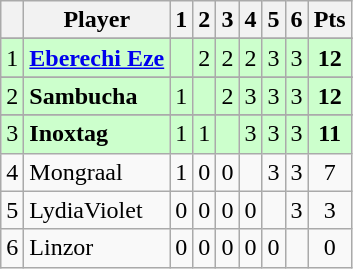<table class="wikitable" style="text-align: center;">
<tr>
<th></th>
<th>Player</th>
<th>1</th>
<th>2</th>
<th>3</th>
<th>4</th>
<th>5</th>
<th>6</th>
<th>Pts</th>
</tr>
<tr>
</tr>
<tr style="background:#ccffcc;">
<td>1</td>
<td align="left"><strong><a href='#'>Eberechi Eze</a></strong></td>
<td></td>
<td>2</td>
<td>2</td>
<td>2</td>
<td>3</td>
<td>3</td>
<td><strong>12</strong></td>
</tr>
<tr>
</tr>
<tr style="background:#ccffcc;">
<td>2</td>
<td align="left"><strong>Sambucha</strong></td>
<td>1</td>
<td></td>
<td>2</td>
<td>3</td>
<td>3</td>
<td>3</td>
<td><strong>12</strong></td>
</tr>
<tr>
</tr>
<tr style="background:#ccffcc;">
<td>3</td>
<td align="left"><strong>Inoxtag</strong></td>
<td>1</td>
<td>1</td>
<td></td>
<td>3</td>
<td>3</td>
<td>3</td>
<td><strong>11</strong></td>
</tr>
<tr>
<td>4</td>
<td align="left">Mongraal</td>
<td>1</td>
<td>0</td>
<td>0</td>
<td></td>
<td>3</td>
<td>3</td>
<td>7</td>
</tr>
<tr>
<td>5</td>
<td align="left">LydiaViolet</td>
<td>0</td>
<td>0</td>
<td>0</td>
<td>0</td>
<td></td>
<td>3</td>
<td>3</td>
</tr>
<tr>
<td>6</td>
<td align="left">Linzor</td>
<td>0</td>
<td>0</td>
<td>0</td>
<td>0</td>
<td>0</td>
<td></td>
<td>0</td>
</tr>
</table>
